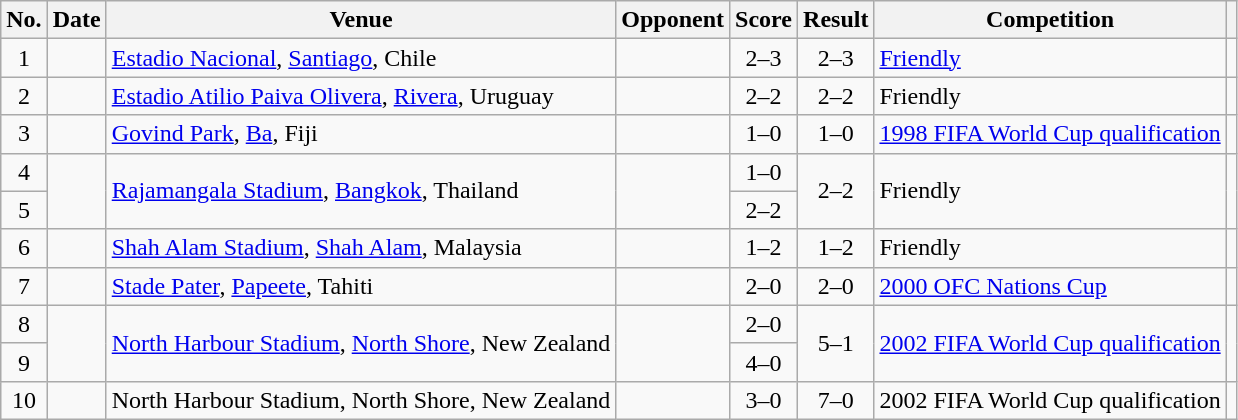<table class="wikitable sortable">
<tr>
<th scope="col">No.</th>
<th scope="col">Date</th>
<th scope="col">Venue</th>
<th scope="col">Opponent</th>
<th scope="col">Score</th>
<th scope="col">Result</th>
<th scope="col">Competition</th>
<th scope="col" class="unsortable"></th>
</tr>
<tr>
<td style="text-align:center">1</td>
<td></td>
<td><a href='#'>Estadio Nacional</a>, <a href='#'>Santiago</a>, Chile</td>
<td></td>
<td style="text-align:center">2–3</td>
<td style="text-align:center">2–3</td>
<td><a href='#'>Friendly</a></td>
<td></td>
</tr>
<tr>
<td style="text-align:center">2</td>
<td></td>
<td><a href='#'>Estadio Atilio Paiva Olivera</a>, <a href='#'>Rivera</a>, Uruguay</td>
<td></td>
<td style="text-align:center">2–2</td>
<td style="text-align:center">2–2</td>
<td>Friendly</td>
<td></td>
</tr>
<tr>
<td style="text-align:center">3</td>
<td></td>
<td><a href='#'>Govind Park</a>, <a href='#'>Ba</a>, Fiji</td>
<td></td>
<td style="text-align:center">1–0</td>
<td style="text-align:center">1–0</td>
<td><a href='#'>1998 FIFA World Cup qualification</a></td>
<td></td>
</tr>
<tr>
<td style="text-align:center">4</td>
<td rowspan="2"></td>
<td rowspan="2"><a href='#'>Rajamangala Stadium</a>, <a href='#'>Bangkok</a>, Thailand</td>
<td rowspan="2"></td>
<td style="text-align:center">1–0</td>
<td rowspan="2" style="text-align:center">2–2</td>
<td rowspan="2">Friendly</td>
<td rowspan="2"></td>
</tr>
<tr>
<td style="text-align:center">5</td>
<td style="text-align:center">2–2</td>
</tr>
<tr>
<td style="text-align:center">6</td>
<td></td>
<td><a href='#'>Shah Alam Stadium</a>, <a href='#'>Shah Alam</a>, Malaysia</td>
<td></td>
<td style="text-align:center">1–2</td>
<td style="text-align:center">1–2</td>
<td>Friendly</td>
<td></td>
</tr>
<tr>
<td style="text-align:center">7</td>
<td></td>
<td><a href='#'>Stade Pater</a>, <a href='#'>Papeete</a>, Tahiti</td>
<td></td>
<td style="text-align:center">2–0</td>
<td style="text-align:center">2–0</td>
<td><a href='#'>2000 OFC Nations Cup</a></td>
<td></td>
</tr>
<tr>
<td style="text-align:center">8</td>
<td rowspan="2"></td>
<td rowspan="2"><a href='#'>North Harbour Stadium</a>, <a href='#'>North Shore</a>, New Zealand</td>
<td rowspan="2"></td>
<td style="text-align:center">2–0</td>
<td rowspan="2" style="text-align:center">5–1</td>
<td rowspan="2"><a href='#'>2002 FIFA World Cup qualification</a></td>
<td rowspan="2"></td>
</tr>
<tr>
<td style="text-align:center">9</td>
<td style="text-align:center">4–0</td>
</tr>
<tr>
<td style="text-align:center">10</td>
<td></td>
<td>North Harbour Stadium, North Shore, New Zealand</td>
<td></td>
<td style="text-align:center">3–0</td>
<td style="text-align:center">7–0</td>
<td>2002 FIFA World Cup qualification</td>
<td></td>
</tr>
</table>
